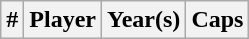<table class="wikitable sortable">
<tr>
<th width=>#</th>
<th width=>Player</th>
<th width=>Year(s)</th>
<th width=>Caps<br></th>
</tr>
</table>
